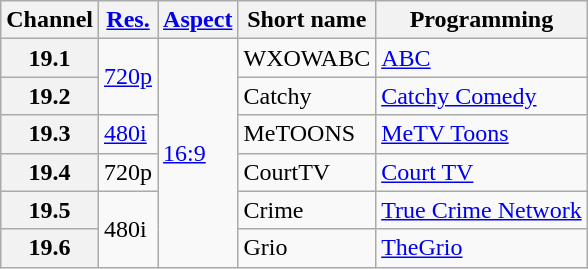<table class="wikitable">
<tr>
<th>Channel</th>
<th><a href='#'>Res.</a></th>
<th><a href='#'>Aspect</a></th>
<th>Short name</th>
<th>Programming</th>
</tr>
<tr>
<th scope = "row">19.1</th>
<td rowspan="2"><a href='#'>720p</a></td>
<td rowspan="6"><a href='#'>16:9</a></td>
<td>WXOWABC</td>
<td><a href='#'>ABC</a></td>
</tr>
<tr>
<th scope = "row">19.2</th>
<td>Catchy</td>
<td><a href='#'>Catchy Comedy</a></td>
</tr>
<tr>
<th scope = "row">19.3</th>
<td><a href='#'>480i</a></td>
<td>MeTOONS</td>
<td><a href='#'>MeTV Toons</a></td>
</tr>
<tr>
<th scope = "row">19.4</th>
<td>720p</td>
<td>CourtTV</td>
<td><a href='#'>Court TV</a></td>
</tr>
<tr>
<th scope = "row">19.5</th>
<td rowspan="2">480i</td>
<td>Crime</td>
<td><a href='#'>True Crime Network</a></td>
</tr>
<tr>
<th scope = "row">19.6</th>
<td>Grio</td>
<td><a href='#'>TheGrio</a></td>
</tr>
</table>
